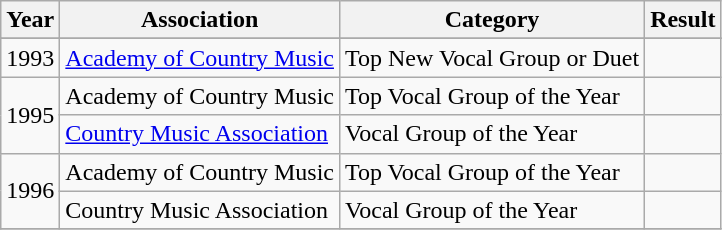<table class="wikitable">
<tr>
<th>Year</th>
<th>Association</th>
<th>Category</th>
<th>Result<br>
</th>
</tr>
<tr>
</tr>
<tr>
<td>1993</td>
<td><a href='#'>Academy of Country Music</a></td>
<td>Top New Vocal Group or Duet</td>
<td></td>
</tr>
<tr>
<td rowspan=2>1995</td>
<td>Academy of Country Music</td>
<td>Top Vocal Group of the Year</td>
<td></td>
</tr>
<tr>
<td><a href='#'>Country Music Association</a></td>
<td>Vocal Group of the Year</td>
<td></td>
</tr>
<tr>
<td rowspan=2>1996</td>
<td>Academy of Country Music</td>
<td>Top Vocal Group of the Year</td>
<td></td>
</tr>
<tr>
<td>Country Music Association</td>
<td>Vocal Group of the Year</td>
<td></td>
</tr>
<tr>
</tr>
</table>
